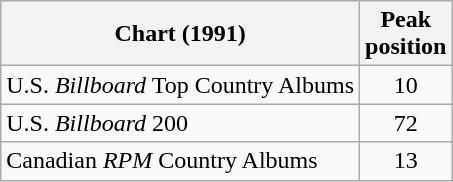<table class="wikitable">
<tr>
<th>Chart (1991)</th>
<th>Peak<br>position</th>
</tr>
<tr>
<td>U.S. <em>Billboard</em> Top Country Albums</td>
<td align="center">10</td>
</tr>
<tr>
<td>U.S. <em>Billboard</em> 200</td>
<td align="center">72</td>
</tr>
<tr>
<td>Canadian <em>RPM</em> Country Albums</td>
<td align="center">13</td>
</tr>
</table>
